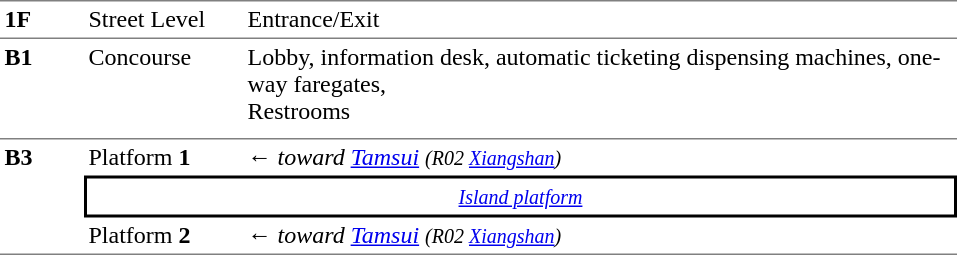<table table border=0 cellspacing=0 cellpadding=3>
<tr>
<td style="border-bottom:solid 1px gray;border-top:solid 1px gray;" width=50 valign=top><strong>1F</strong></td>
<td style="border-top:solid 1px gray;border-bottom:solid 1px gray;" width=100 valign=top>Street Level</td>
<td style="border-top:solid 1px gray;border-bottom:solid 1px gray;" width=470 valign=top>Entrance/Exit</td>
</tr>
<tr>
<td style="border-bottom:solid 1px gray;" rowspan=2 valign=top width=50><strong>B1</strong></td>
<td style="border-bottom:solid 1px gray;" rowspan=2 valign=top width=100>Concourse</td>
<td width=390>Lobby, information desk, automatic ticketing dispensing machines, one-way faregates,<br>Restrooms</td>
</tr>
<tr>
<td style="border-bottom:solid 1px gray;"></td>
</tr>
<tr>
<td style="border-bottom:solid 1px gray;" rowspan=3 valign=top><strong>B3</strong></td>
<td>Platform <span><strong>1</strong></span></td>
<td>← <em> toward <a href='#'>Tamsui</a> <small>(R02 <a href='#'>Xiangshan</a>)</small></em></td>
</tr>
<tr>
<td style="border:solid 2px black;text-align:center;" colspan=2><em><small><a href='#'>Island platform</a></small></em></td>
</tr>
<tr>
<td style="border-bottom:solid 1px gray;">Platform <span><strong>2</strong></span></td>
<td style="border-bottom:solid 1px gray;">← <em> toward <a href='#'>Tamsui</a> <small>(R02 <a href='#'>Xiangshan</a>)</small></em></td>
</tr>
</table>
